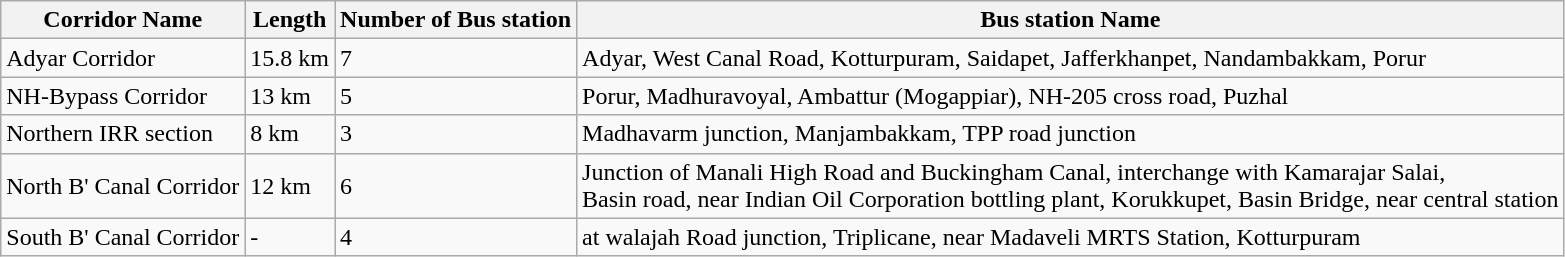<table class="wikitable">
<tr>
<th>Corridor Name</th>
<th>Length</th>
<th>Number of Bus station</th>
<th>Bus station Name</th>
</tr>
<tr>
<td>Adyar Corridor</td>
<td>15.8 km</td>
<td>7</td>
<td>Adyar, West Canal Road, Kotturpuram, Saidapet, Jafferkhanpet, Nandambakkam, Porur</td>
</tr>
<tr>
<td>NH-Bypass Corridor</td>
<td>13 km</td>
<td>5</td>
<td>Porur, Madhuravoyal, Ambattur (Mogappiar), NH-205 cross road, Puzhal</td>
</tr>
<tr>
<td>Northern IRR section</td>
<td>8 km</td>
<td>3</td>
<td>Madhavarm junction, Manjambakkam, TPP road junction</td>
</tr>
<tr>
<td>North B' Canal Corridor</td>
<td>12 km</td>
<td>6</td>
<td>Junction of Manali High Road and Buckingham Canal, interchange with Kamarajar Salai,<br>Basin road, near Indian Oil Corporation bottling plant, Korukkupet, Basin Bridge, near central station</td>
</tr>
<tr>
<td>South B' Canal Corridor</td>
<td>-</td>
<td>4</td>
<td>at walajah Road junction, Triplicane, near Madaveli MRTS Station, Kotturpuram</td>
</tr>
</table>
